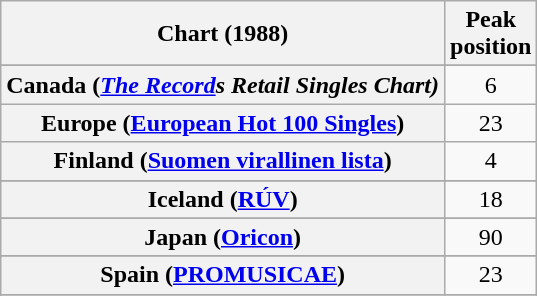<table class="wikitable sortable plainrowheaders" style="text-align:center">
<tr>
<th scope="col">Chart (1988)</th>
<th scope="col">Peak<br>position</th>
</tr>
<tr>
</tr>
<tr>
</tr>
<tr>
</tr>
<tr>
</tr>
<tr>
</tr>
<tr>
<th scope="row">Canada (<em><a href='#'>The Record</a><strong>s Retail Singles Chart)</th>
<td>6</td>
</tr>
<tr>
<th scope="row">Europe (<a href='#'>European Hot 100 Singles</a>)</th>
<td>23</td>
</tr>
<tr>
<th scope="row">Finland (<a href='#'>Suomen virallinen lista</a>)</th>
<td>4</td>
</tr>
<tr>
</tr>
<tr>
<th scope="row">Iceland (<a href='#'>RÚV</a>)</th>
<td>18</td>
</tr>
<tr>
</tr>
<tr>
<th scope="row">Japan (<a href='#'>Oricon</a>)</th>
<td>90</td>
</tr>
<tr>
</tr>
<tr>
</tr>
<tr>
</tr>
<tr>
<th scope="row">Spain (<a href='#'>PROMUSICAE</a>)</th>
<td>23</td>
</tr>
<tr>
</tr>
<tr>
</tr>
<tr>
</tr>
<tr>
</tr>
<tr>
</tr>
<tr>
</tr>
</table>
